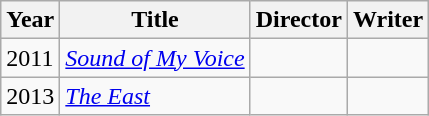<table class="wikitable">
<tr>
<th>Year</th>
<th>Title</th>
<th>Director</th>
<th>Writer</th>
</tr>
<tr>
<td>2011</td>
<td><em><a href='#'>Sound of My Voice</a></em></td>
<td></td>
<td></td>
</tr>
<tr>
<td>2013</td>
<td><em><a href='#'>The East</a></em></td>
<td></td>
<td></td>
</tr>
</table>
